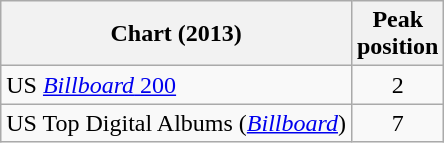<table class="wikitable">
<tr>
<th>Chart (2013)</th>
<th>Peak<br>position</th>
</tr>
<tr>
<td>US <a href='#'><em>Billboard</em> 200</a></td>
<td align="center">2</td>
</tr>
<tr>
<td>US Top Digital Albums (<em><a href='#'>Billboard</a></em>)</td>
<td align="center">7</td>
</tr>
</table>
